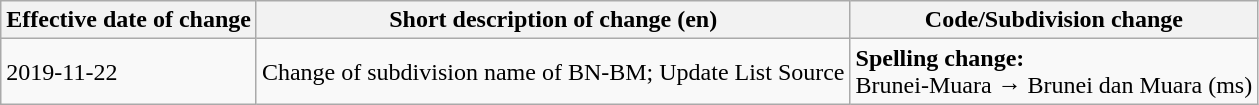<table class="wikitable">
<tr>
<th>Effective date of change</th>
<th>Short description of change (en)</th>
<th>Code/Subdivision change</th>
</tr>
<tr>
<td>2019-11-22</td>
<td>Change of subdivision name of BN-BM; Update List Source</td>
<td><strong>Spelling change:</strong><br> Brunei-Muara → Brunei dan Muara (ms)</td>
</tr>
</table>
